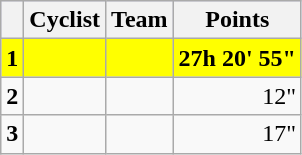<table class="wikitable">
<tr style="background:#ccccff;">
<th></th>
<th>Cyclist</th>
<th>Team</th>
<th>Points</th>
</tr>
<tr style="background:yellow">
<td><strong>1</strong></td>
<td><strong></strong></td>
<td><strong></strong></td>
<td align=right><strong>27h 20' 55"</strong></td>
</tr>
<tr>
<td><strong>2</strong></td>
<td></td>
<td></td>
<td align=right>12"</td>
</tr>
<tr>
<td><strong>3</strong></td>
<td></td>
<td></td>
<td align=right>17"</td>
</tr>
</table>
